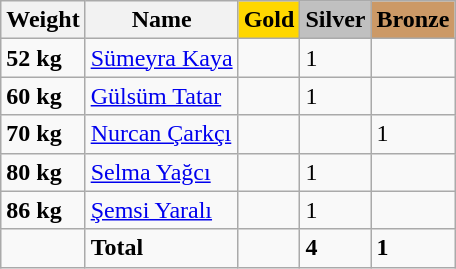<table class="wikitable">
<tr>
<th>Weight</th>
<th>Name</th>
<th style="background-color:gold">Gold</th>
<th style="background-color:silver">Silver</th>
<th style="background-color:#CC9966">Bronze</th>
</tr>
<tr>
<td><strong>52 kg</strong></td>
<td><a href='#'>Sümeyra Kaya</a></td>
<td></td>
<td>1</td>
<td></td>
</tr>
<tr>
<td><strong>60 kg</strong></td>
<td><a href='#'>Gülsüm Tatar</a></td>
<td></td>
<td>1</td>
<td></td>
</tr>
<tr>
<td><strong>70 kg</strong></td>
<td><a href='#'>Nurcan Çarkçı</a></td>
<td></td>
<td></td>
<td>1</td>
</tr>
<tr>
<td><strong>80 kg</strong></td>
<td><a href='#'>Selma Yağcı</a></td>
<td></td>
<td>1</td>
<td></td>
</tr>
<tr>
<td><strong>86 kg</strong></td>
<td><a href='#'>Şemsi Yaralı</a></td>
<td></td>
<td>1</td>
<td></td>
</tr>
<tr>
<td></td>
<td><strong>Total</strong></td>
<td></td>
<td><strong>4</strong></td>
<td><strong>1</strong></td>
</tr>
</table>
